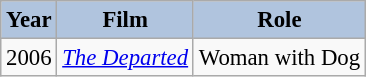<table class="wikitable" style="font-size:95%;">
<tr>
<th style="background:#B0C4DE;">Year</th>
<th style="background:#B0C4DE;">Film</th>
<th style="background:#B0C4DE;">Role</th>
</tr>
<tr>
<td>2006</td>
<td><em><a href='#'>The Departed</a></em></td>
<td>Woman with Dog</td>
</tr>
</table>
